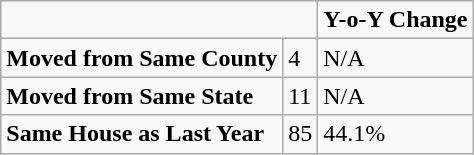<table class="wikitable">
<tr>
<td colspan="2"></td>
<td><strong>Y-o-Y Change</strong></td>
</tr>
<tr>
<td><strong>Moved from Same County</strong></td>
<td>4</td>
<td>N/A</td>
</tr>
<tr>
<td><strong>Moved from Same State</strong></td>
<td>11</td>
<td>N/A</td>
</tr>
<tr>
<td><strong>Same House as Last Year</strong></td>
<td>85</td>
<td>44.1%</td>
</tr>
</table>
